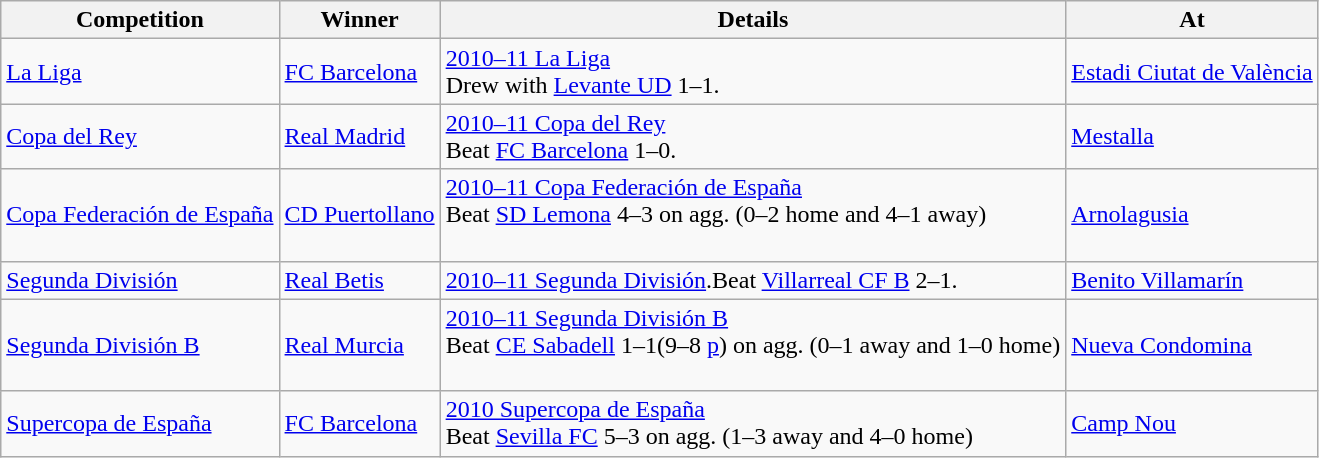<table class="wikitable">
<tr>
<th>Competition</th>
<th>Winner</th>
<th>Details</th>
<th>At</th>
</tr>
<tr>
<td><a href='#'>La Liga</a></td>
<td><a href='#'>FC Barcelona</a></td>
<td><a href='#'>2010–11 La Liga</a><br>Drew with <a href='#'>Levante UD</a> 1–1.</td>
<td><a href='#'>Estadi Ciutat de València</a></td>
</tr>
<tr>
<td><a href='#'>Copa del Rey</a></td>
<td><a href='#'>Real Madrid</a></td>
<td><a href='#'>2010–11 Copa del Rey</a><br>Beat <a href='#'>FC Barcelona</a> 1–0.</td>
<td><a href='#'>Mestalla</a></td>
</tr>
<tr>
<td><a href='#'>Copa Federación de España</a></td>
<td><a href='#'>CD Puertollano</a></td>
<td><a href='#'>2010–11 Copa Federación de España</a><br>Beat <a href='#'>SD Lemona</a> 4–3 on agg. (0–2 home and 4–1 away)<br><br></td>
<td><a href='#'>Arnolagusia</a></td>
</tr>
<tr>
<td><a href='#'>Segunda División</a></td>
<td><a href='#'>Real Betis</a></td>
<td><a href='#'>2010–11 Segunda División</a>.Beat <a href='#'>Villarreal CF B</a> 2–1.</td>
<td><a href='#'>Benito Villamarín</a></td>
</tr>
<tr>
<td><a href='#'>Segunda División B</a></td>
<td><a href='#'>Real Murcia</a></td>
<td><a href='#'>2010–11 Segunda División B</a><br>Beat <a href='#'>CE Sabadell</a> 1–1(9–8 <a href='#'>p</a>) on agg. (0–1 away and 1–0 home)<br><br></td>
<td><a href='#'>Nueva Condomina</a></td>
</tr>
<tr>
<td><a href='#'>Supercopa de España</a></td>
<td><a href='#'>FC Barcelona</a></td>
<td><a href='#'>2010 Supercopa de España</a><br>Beat <a href='#'>Sevilla FC</a> 5–3 on agg. (1–3 away and 4–0 home)<br></td>
<td><a href='#'>Camp Nou</a></td>
</tr>
</table>
